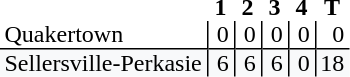<table style="border-collapse: collapse;">
<tr>
<th style="text-align: left;"></th>
<th style="text-align: center; padding: 0px 3px 0px 3px; width:12px;">1</th>
<th style="text-align: center; padding: 0px 3px 0px 3px; width:12px;">2</th>
<th style="text-align: center; padding: 0px 3px 0px 3px; width:12px;">3</th>
<th style="text-align: center; padding: 0px 3px 0px 3px; width:12px;">4</th>
<th style="text-align: center; padding: 0px 3px 0px 3px; width:12px;">T</th>
</tr>
<tr>
<td style="text-align: left; border-bottom: 1px solid black; padding: 0px 3px 0px 3px;">Quakertown</td>
<td style="border-left: 1px solid black; border-bottom: 1px solid black; text-align: right; padding: 0px 3px 0px 3px;">0</td>
<td style="border-left: 1px solid black; border-bottom: 1px solid black; text-align: right; padding: 0px 3px 0px 3px;">0</td>
<td style="border-left: 1px solid black; border-bottom: 1px solid black; text-align: right; padding: 0px 3px 0px 3px;">0</td>
<td style="border-left: 1px solid black; border-bottom: 1px solid black; text-align: right; padding: 0px 3px 0px 3px;">0</td>
<td style="border-left: 1px solid black; border-bottom: 1px solid black; text-align: right; padding: 0px 3px 0px 3px;">0</td>
</tr>
<tr>
<td style="background: #f8f9fa; text-align: left; padding: 0px 3px 0px 3px;">Sellersville-Perkasie</td>
<td style="background: #f8f9fa; border-left: 1px solid black; text-align: right; padding: 0px 3px 0px 3px;">6</td>
<td style="background: #f8f9fa; border-left: 1px solid black; text-align: right; padding: 0px 3px 0px 3px;">6</td>
<td style="background: #f8f9fa; border-left: 1px solid black; text-align: right; padding: 0px 3px 0px 3px;">6</td>
<td style="background: #f8f9fa; border-left: 1px solid black; text-align: right; padding: 0px 3px 0px 3px;">0</td>
<td style="background: #f8f9fa; border-left: 1px solid black; text-align: right; padding: 0px 3px 0px 3px;">18</td>
</tr>
</table>
